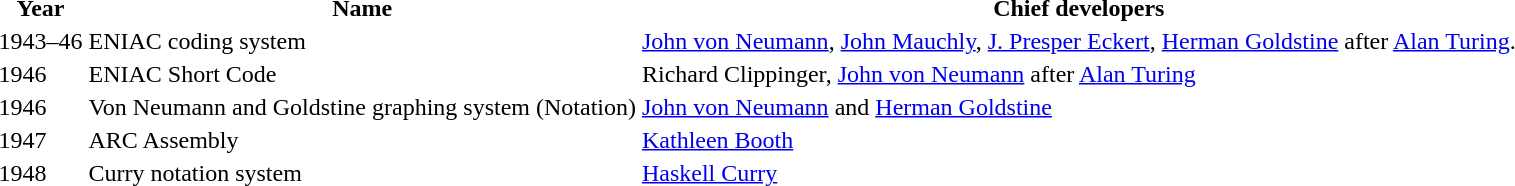<table>
<tr>
<th>Year</th>
<th>Name</th>
<th>Chief developers</th>
</tr>
<tr>
<td>1943–46</td>
<td>ENIAC coding system</td>
<td><a href='#'>John von Neumann</a>, <a href='#'>John Mauchly</a>, <a href='#'>J. Presper Eckert</a>, <a href='#'>Herman Goldstine</a> after <a href='#'>Alan Turing</a>.</td>
</tr>
<tr>
<td>1946</td>
<td>ENIAC Short Code</td>
<td>Richard Clippinger, <a href='#'>John von Neumann</a> after <a href='#'>Alan Turing</a></td>
</tr>
<tr>
<td>1946</td>
<td>Von Neumann and Goldstine graphing system (Notation)</td>
<td><a href='#'>John von Neumann</a> and <a href='#'>Herman Goldstine</a></td>
</tr>
<tr>
<td>1947</td>
<td>ARC Assembly</td>
<td><a href='#'>Kathleen Booth</a></td>
</tr>
<tr>
<td>1948</td>
<td>Curry notation system</td>
<td><a href='#'>Haskell Curry</a></td>
</tr>
</table>
